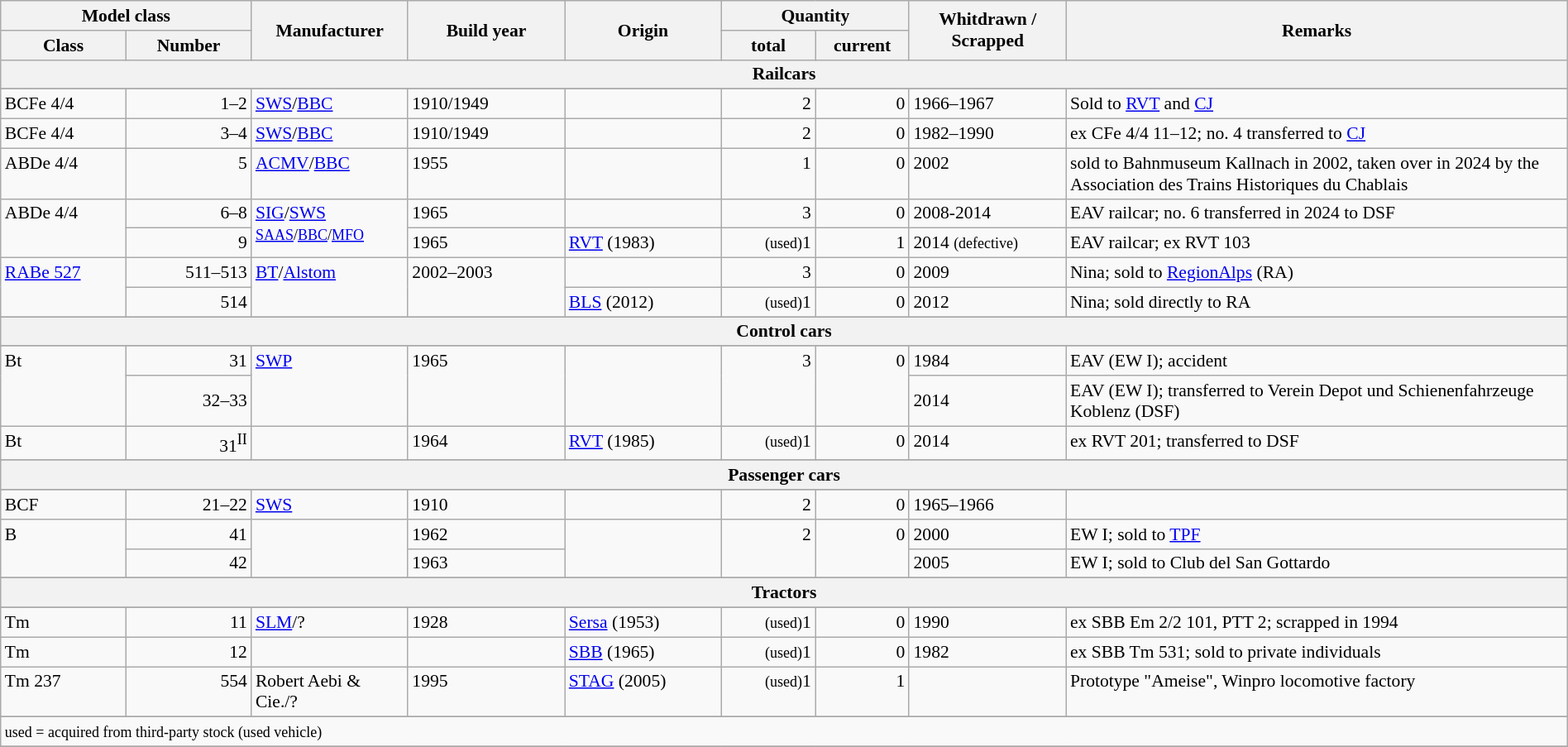<table width="100%" class="wikitable" style="font-size:90%">
<tr>
<th colspan="2">Model class</th>
<th rowspan="2" width="10%">Manufacturer</th>
<th rowspan="2" width="10%">Build year</th>
<th rowspan="2" width="10%">Origin</th>
<th colspan="2">Quantity</th>
<th rowspan="2" width="10%">Whitdrawn / Scrapped</th>
<th rowspan="2">Remarks</th>
</tr>
<tr>
<th width="8%">Class</th>
<th width="8%">Number</th>
<th width="6%">total</th>
<th width="6%">current</th>
</tr>
<tr>
<th class="hintergrundfarbe8" colspan = "10">Railcars</th>
</tr>
<tr>
</tr>
<tr style="vertical-align:top;">
<td>BCFe 4/4</td>
<td style="text-align:right;">1–2</td>
<td><a href='#'>SWS</a>/<a href='#'>BBC</a></td>
<td>1910/1949</td>
<td></td>
<td style="text-align:right;">2</td>
<td style="text-align:right;">0</td>
<td>1966–1967</td>
<td>Sold to <a href='#'>RVT</a> and <a href='#'>CJ</a></td>
</tr>
<tr style="vertical-align:top;">
<td>BCFe 4/4</td>
<td style="text-align:right;">3–4</td>
<td><a href='#'>SWS</a>/<a href='#'>BBC</a></td>
<td>1910/1949</td>
<td></td>
<td style="text-align:right;">2</td>
<td style="text-align:right;">0</td>
<td>1982–1990</td>
<td>ex CFe 4/4 11–12; no. 4 transferred to <a href='#'>CJ</a></td>
</tr>
<tr style="vertical-align:top;">
<td>ABDe 4/4</td>
<td style="text-align:right;">5</td>
<td><a href='#'>ACMV</a>/<a href='#'>BBC</a></td>
<td>1955</td>
<td></td>
<td style="text-align:right;">1</td>
<td style="text-align:right;">0</td>
<td>2002</td>
<td>sold to Bahnmuseum Kallnach in 2002, taken over in 2024 by the Association des Trains Historiques du Chablais</td>
</tr>
<tr style="vertical-align:top;">
<td rowspan="2">ABDe 4/4</td>
<td style="text-align:right;">6–8</td>
<td rowspan="2"><a href='#'>SIG</a>/<a href='#'>SWS</a><br><small><a href='#'>SAAS</a>/<a href='#'>BBC</a>/<a href='#'>MFO</a></small></td>
<td>1965</td>
<td></td>
<td style="text-align:right;">3</td>
<td style="text-align:right;">0</td>
<td>2008-2014</td>
<td>EAV railcar; no. 6 transferred in 2024 to DSF</td>
</tr>
<tr style="vertical-align:top;">
<td style="text-align:right;">9</td>
<td>1965</td>
<td><a href='#'>RVT</a> (1983)</td>
<td style="text-align:right;"><small>(used)</small>1</td>
<td style="text-align:right;">1</td>
<td>2014 <small>(defective)</small></td>
<td>EAV railcar; ex RVT 103</td>
</tr>
<tr style="vertical-align:top;">
<td rowspan="2"><a href='#'>RABe 527</a></td>
<td style="text-align:right;">511–513</td>
<td rowspan="2"><a href='#'>BT</a>/<a href='#'>Alstom</a></td>
<td rowspan="2">2002–2003</td>
<td></td>
<td style="text-align:right;">3</td>
<td style="text-align:right;">0</td>
<td>2009</td>
<td>Nina; sold to <a href='#'>RegionAlps</a> (RA)</td>
</tr>
<tr style="vertical-align:top;">
<td style="text-align:right;">514</td>
<td><a href='#'>BLS</a> (2012)</td>
<td style="text-align:right;"><small>(used)</small>1</td>
<td style="text-align:right;">0</td>
<td>2012</td>
<td>Nina; sold directly to RA</td>
</tr>
<tr ---->
</tr>
<tr>
<th class="hintergrundfarbe8" colspan = "10">Control cars</th>
</tr>
<tr>
</tr>
<tr style="vertical-align:top;">
<td rowspan="2">Bt</td>
<td style="text-align:right;">31</td>
<td rowspan="2"><a href='#'>SWP</a></td>
<td rowspan="2">1965</td>
<td rowspan="2"></td>
<td rowspan="2" style="text-align:right;">3</td>
<td rowspan="2" style="text-align:right;">0</td>
<td>1984</td>
<td>EAV (EW I); accident</td>
</tr>
<tr>
<td style="text-align:right;">32–33</td>
<td>2014</td>
<td>EAV (EW I); transferred to Verein Depot und Schienenfahrzeuge Koblenz (DSF)</td>
</tr>
<tr style="vertical-align:top;">
<td>Bt</td>
<td style="text-align:right;">31<sup>II</sup></td>
<td></td>
<td>1964</td>
<td><a href='#'>RVT</a> (1985)</td>
<td style="text-align:right;"><small>(used)</small>1</td>
<td style="text-align:right;">0</td>
<td>2014</td>
<td>ex RVT 201; transferred to DSF</td>
</tr>
<tr ---->
</tr>
<tr>
<th class="hintergrundfarbe8" colspan = "10">Passenger cars</th>
</tr>
<tr>
</tr>
<tr style="vertical-align:top;">
<td>BCF</td>
<td style="text-align:right;">21–22</td>
<td><a href='#'>SWS</a></td>
<td>1910</td>
<td></td>
<td style="text-align:right;">2</td>
<td style="text-align:right;">0</td>
<td>1965–1966</td>
<td></td>
</tr>
<tr style="vertical-align:top;">
<td rowspan="2">B</td>
<td style="text-align:right;">41</td>
<td rowspan="2"></td>
<td>1962</td>
<td rowspan="2"></td>
<td rowspan="2" style="text-align:right;">2</td>
<td rowspan="2" style="text-align:right;">0</td>
<td>2000</td>
<td>EW I; sold to <a href='#'>TPF</a></td>
</tr>
<tr>
<td style="text-align:right;">42</td>
<td>1963</td>
<td>2005</td>
<td>EW I; sold to Club del San Gottardo</td>
</tr>
<tr ---->
</tr>
<tr>
<th class="hintergrundfarbe8" colspan = "10">Tractors</th>
</tr>
<tr>
</tr>
<tr style="vertical-align:top;">
<td>Tm</td>
<td style="text-align:right;">11</td>
<td><a href='#'>SLM</a>/?</td>
<td>1928</td>
<td><a href='#'>Sersa</a> (1953)</td>
<td style="text-align:right;"><small>(used)</small>1</td>
<td style="text-align:right;">0</td>
<td>1990</td>
<td>ex SBB Em 2/2 101, PTT 2; scrapped in 1994</td>
</tr>
<tr style="vertical-align:top;">
<td>Tm</td>
<td style="text-align:right;">12</td>
<td></td>
<td></td>
<td><a href='#'>SBB</a> (1965)</td>
<td style="text-align:right;"><small>(used)</small>1</td>
<td style="text-align:right;">0</td>
<td>1982</td>
<td>ex SBB Tm 531; sold to private individuals</td>
</tr>
<tr style="vertical-align:top;">
<td>Tm 237</td>
<td style="text-align:right;">554</td>
<td>Robert Aebi & Cie./?</td>
<td>1995</td>
<td><a href='#'>STAG</a> (2005)</td>
<td style="text-align:right;"><small>(used)</small>1</td>
<td style="text-align:right;">1</td>
<td></td>
<td>Prototype "Ameise", Winpro locomotive factory</td>
</tr>
<tr ---->
</tr>
<tr>
<td class="hintergrundfarbe2" colspan = "10"><small>used = acquired from third-party stock (used vehicle)</small></td>
</tr>
<tr>
</tr>
</table>
